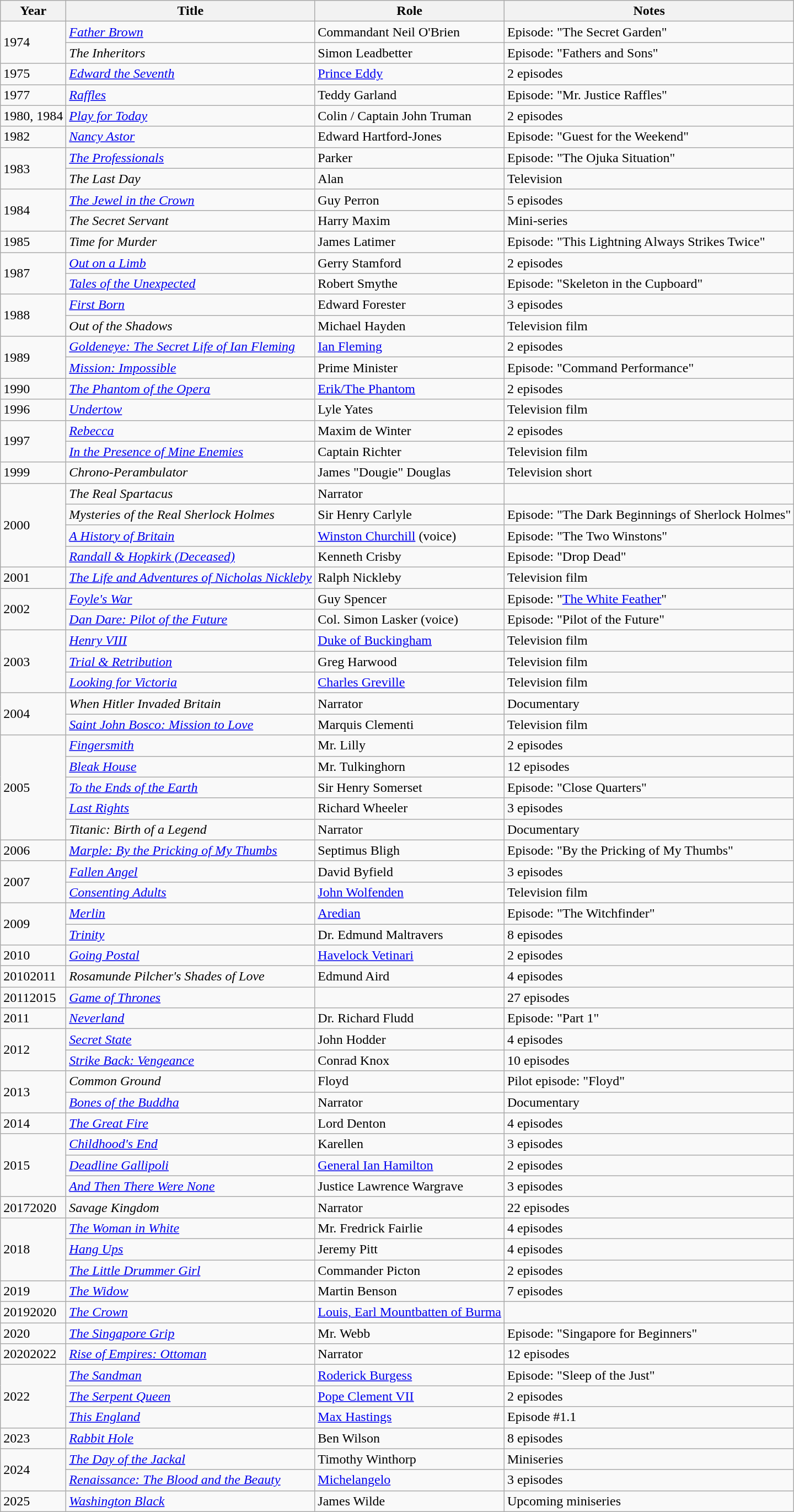<table class="wikitable sortable">
<tr>
<th scope="col">Year</th>
<th scope="col">Title</th>
<th scope="col">Role</th>
<th scope="col" class="unsortable">Notes</th>
</tr>
<tr>
<td rowspan=2>1974</td>
<td><em><a href='#'>Father Brown</a></em></td>
<td>Commandant Neil O'Brien</td>
<td>Episode: "The Secret Garden"</td>
</tr>
<tr>
<td><em>The Inheritors</em></td>
<td>Simon Leadbetter</td>
<td>Episode: "Fathers and Sons"</td>
</tr>
<tr>
<td>1975</td>
<td><em><a href='#'>Edward the Seventh</a></em></td>
<td><a href='#'>Prince Eddy</a></td>
<td>2 episodes</td>
</tr>
<tr>
<td>1977</td>
<td><em><a href='#'>Raffles</a></em></td>
<td>Teddy Garland</td>
<td>Episode: "Mr. Justice Raffles"</td>
</tr>
<tr>
<td>1980, 1984</td>
<td><em><a href='#'>Play for Today</a></em></td>
<td>Colin / Captain John Truman</td>
<td>2 episodes</td>
</tr>
<tr>
<td>1982</td>
<td><em><a href='#'>Nancy Astor</a></em></td>
<td>Edward Hartford-Jones</td>
<td>Episode: "Guest for the Weekend"</td>
</tr>
<tr>
<td rowspan=2>1983</td>
<td><em><a href='#'>The Professionals</a></em></td>
<td>Parker</td>
<td>Episode: "The Ojuka Situation"</td>
</tr>
<tr>
<td><em>The Last Day</em></td>
<td>Alan</td>
<td>Television</td>
</tr>
<tr>
<td rowspan=2>1984</td>
<td><em><a href='#'>The Jewel in the Crown</a></em></td>
<td>Guy Perron</td>
<td>5 episodes</td>
</tr>
<tr>
<td><em>The Secret Servant</em></td>
<td>Harry Maxim</td>
<td>Mini-series</td>
</tr>
<tr>
<td>1985</td>
<td><em>Time for Murder</em></td>
<td>James Latimer</td>
<td>Episode: "This Lightning Always Strikes Twice"</td>
</tr>
<tr>
<td rowspan=2>1987</td>
<td><em><a href='#'>Out on a Limb</a></em></td>
<td>Gerry Stamford</td>
<td>2 episodes</td>
</tr>
<tr>
<td><em><a href='#'>Tales of the Unexpected</a></em></td>
<td>Robert Smythe</td>
<td>Episode: "Skeleton in the Cupboard"</td>
</tr>
<tr>
<td rowspan=2>1988</td>
<td><em><a href='#'>First Born</a></em></td>
<td>Edward Forester</td>
<td>3 episodes</td>
</tr>
<tr>
<td><em>Out of the Shadows</em></td>
<td>Michael Hayden</td>
<td>Television film</td>
</tr>
<tr>
<td rowspan=2>1989</td>
<td><em><a href='#'>Goldeneye: The Secret Life of Ian Fleming</a></em></td>
<td><a href='#'>Ian Fleming</a></td>
<td>2 episodes</td>
</tr>
<tr>
<td><em><a href='#'>Mission: Impossible</a></em></td>
<td>Prime Minister</td>
<td>Episode: "Command Performance"</td>
</tr>
<tr>
<td>1990</td>
<td><em><a href='#'>The Phantom of the Opera</a></em></td>
<td><a href='#'>Erik/The Phantom</a></td>
<td>2 episodes</td>
</tr>
<tr>
<td>1996</td>
<td><em><a href='#'>Undertow</a></em></td>
<td>Lyle Yates</td>
<td>Television film</td>
</tr>
<tr>
<td rowspan=2>1997</td>
<td><em><a href='#'>Rebecca</a></em></td>
<td>Maxim de Winter</td>
<td>2 episodes</td>
</tr>
<tr>
<td><em><a href='#'>In the Presence of Mine Enemies</a></em></td>
<td>Captain Richter</td>
<td>Television film</td>
</tr>
<tr>
<td>1999</td>
<td><em>Chrono-Perambulator</em></td>
<td>James "Dougie" Douglas</td>
<td>Television short</td>
</tr>
<tr>
<td rowspan=4>2000</td>
<td><em>The Real Spartacus</em></td>
<td>Narrator</td>
<td></td>
</tr>
<tr>
<td><em>Mysteries of the Real Sherlock Holmes</em></td>
<td>Sir Henry Carlyle</td>
<td>Episode: "The Dark Beginnings of Sherlock Holmes"</td>
</tr>
<tr>
<td><em><a href='#'>A History of Britain</a></em></td>
<td><a href='#'>Winston Churchill</a> (voice)</td>
<td>Episode: "The Two Winstons"</td>
</tr>
<tr>
<td><em><a href='#'>Randall & Hopkirk (Deceased)</a></em></td>
<td>Kenneth Crisby</td>
<td>Episode: "Drop Dead"</td>
</tr>
<tr>
<td>2001</td>
<td><em><a href='#'>The Life and Adventures of Nicholas Nickleby</a></em></td>
<td>Ralph Nickleby</td>
<td>Television film</td>
</tr>
<tr>
<td rowspan=2>2002</td>
<td><em><a href='#'>Foyle's War</a></em></td>
<td>Guy Spencer</td>
<td>Episode: "<a href='#'>The White Feather</a>"</td>
</tr>
<tr>
<td><em><a href='#'>Dan Dare: Pilot of the Future</a></em></td>
<td>Col. Simon Lasker (voice)</td>
<td>Episode: "Pilot of the Future"</td>
</tr>
<tr>
<td rowspan=3>2003</td>
<td><em><a href='#'>Henry VIII</a></em></td>
<td><a href='#'>Duke of Buckingham</a></td>
<td>Television film</td>
</tr>
<tr>
<td><em><a href='#'>Trial & Retribution</a></em></td>
<td>Greg Harwood</td>
<td>Television film</td>
</tr>
<tr>
<td><em><a href='#'>Looking for Victoria</a></em></td>
<td><a href='#'>Charles Greville</a></td>
<td>Television film</td>
</tr>
<tr>
<td rowspan=2>2004</td>
<td><em>When Hitler Invaded Britain</em></td>
<td>Narrator</td>
<td>Documentary</td>
</tr>
<tr>
<td><em><a href='#'>Saint John Bosco: Mission to Love</a></em></td>
<td>Marquis Clementi</td>
<td>Television film</td>
</tr>
<tr>
<td rowspan=5>2005</td>
<td><em><a href='#'>Fingersmith</a></em></td>
<td>Mr. Lilly</td>
<td>2 episodes</td>
</tr>
<tr>
<td><em><a href='#'>Bleak House</a></em></td>
<td>Mr. Tulkinghorn</td>
<td>12 episodes</td>
</tr>
<tr>
<td><em><a href='#'>To the Ends of the Earth</a></em></td>
<td>Sir Henry Somerset</td>
<td>Episode: "Close Quarters"</td>
</tr>
<tr>
<td><em><a href='#'>Last Rights</a></em></td>
<td>Richard Wheeler</td>
<td>3 episodes</td>
</tr>
<tr>
<td><em>Titanic: Birth of a Legend</em></td>
<td>Narrator</td>
<td>Documentary</td>
</tr>
<tr>
<td>2006</td>
<td><em><a href='#'>Marple: By the Pricking of My Thumbs</a></em></td>
<td>Septimus Bligh</td>
<td>Episode: "By the Pricking of My Thumbs"</td>
</tr>
<tr>
<td rowspan=2>2007</td>
<td><em><a href='#'>Fallen Angel</a></em></td>
<td>David Byfield</td>
<td>3 episodes</td>
</tr>
<tr>
<td><em><a href='#'>Consenting Adults</a></em></td>
<td><a href='#'>John Wolfenden</a></td>
<td>Television film</td>
</tr>
<tr>
<td rowspan=2>2009</td>
<td><em><a href='#'>Merlin</a></em></td>
<td><a href='#'>Aredian</a></td>
<td>Episode: "The Witchfinder"</td>
</tr>
<tr>
<td><em><a href='#'>Trinity</a></em></td>
<td>Dr. Edmund Maltravers</td>
<td>8 episodes</td>
</tr>
<tr>
<td>2010</td>
<td><em><a href='#'>Going Postal</a></em></td>
<td><a href='#'>Havelock Vetinari</a></td>
<td>2 episodes</td>
</tr>
<tr>
<td>20102011</td>
<td><em>Rosamunde Pilcher's Shades of Love</em></td>
<td>Edmund Aird</td>
<td>4 episodes</td>
</tr>
<tr>
<td>20112015</td>
<td><em><a href='#'>Game of Thrones</a></em></td>
<td></td>
<td>27 episodes</td>
</tr>
<tr>
<td>2011</td>
<td><em><a href='#'>Neverland</a></em></td>
<td>Dr. Richard Fludd</td>
<td>Episode: "Part 1"</td>
</tr>
<tr>
<td rowspan=2>2012</td>
<td><em><a href='#'>Secret State</a></em></td>
<td>John Hodder</td>
<td>4 episodes</td>
</tr>
<tr>
<td><em><a href='#'>Strike Back: Vengeance</a></em></td>
<td>Conrad Knox</td>
<td>10 episodes</td>
</tr>
<tr>
<td rowspan="2">2013</td>
<td><em>Common Ground</em></td>
<td>Floyd</td>
<td>Pilot episode: "Floyd"</td>
</tr>
<tr>
<td><em><a href='#'>Bones of the Buddha</a></em></td>
<td>Narrator</td>
<td>Documentary</td>
</tr>
<tr>
<td>2014</td>
<td><em><a href='#'>The Great Fire</a></em></td>
<td>Lord Denton</td>
<td>4 episodes</td>
</tr>
<tr>
<td rowspan=3>2015</td>
<td><em><a href='#'>Childhood's End</a></em></td>
<td>Karellen</td>
<td>3 episodes</td>
</tr>
<tr>
<td><em><a href='#'>Deadline Gallipoli</a></em></td>
<td><a href='#'>General Ian Hamilton</a></td>
<td>2 episodes</td>
</tr>
<tr>
<td><em><a href='#'>And Then There Were None</a></em></td>
<td>Justice Lawrence Wargrave</td>
<td>3 episodes</td>
</tr>
<tr>
<td>20172020</td>
<td><em>Savage Kingdom</em></td>
<td>Narrator</td>
<td>22 episodes</td>
</tr>
<tr>
<td rowspan=3>2018</td>
<td><em><a href='#'>The Woman in White</a></em></td>
<td>Mr. Fredrick Fairlie</td>
<td>4 episodes</td>
</tr>
<tr>
<td><em><a href='#'>Hang Ups</a></em></td>
<td>Jeremy Pitt</td>
<td>4 episodes</td>
</tr>
<tr>
<td><em><a href='#'>The Little Drummer Girl</a></em></td>
<td>Commander Picton</td>
<td>2 episodes</td>
</tr>
<tr>
<td>2019</td>
<td><em><a href='#'>The Widow</a></em></td>
<td>Martin Benson</td>
<td>7 episodes</td>
</tr>
<tr>
<td>20192020</td>
<td><em><a href='#'>The Crown</a></em></td>
<td><a href='#'>Louis, Earl Mountbatten of Burma</a></td>
<td></td>
</tr>
<tr>
<td>2020</td>
<td><em><a href='#'>The Singapore Grip</a></em></td>
<td>Mr. Webb</td>
<td>Episode: "Singapore for Beginners"</td>
</tr>
<tr>
<td>20202022</td>
<td><em><a href='#'>Rise of Empires: Ottoman</a></em></td>
<td>Narrator</td>
<td>12 episodes</td>
</tr>
<tr>
<td rowspan=3>2022</td>
<td><em><a href='#'>The Sandman</a></em></td>
<td><a href='#'>Roderick Burgess</a></td>
<td>Episode: "Sleep of the Just"</td>
</tr>
<tr>
<td><em><a href='#'>The Serpent Queen</a></em></td>
<td><a href='#'>Pope Clement VII</a></td>
<td>2 episodes</td>
</tr>
<tr>
<td><em><a href='#'>This England</a></em></td>
<td><a href='#'>Max Hastings</a></td>
<td>Episode #1.1</td>
</tr>
<tr>
<td>2023</td>
<td><em><a href='#'>Rabbit Hole</a></em></td>
<td>Ben Wilson</td>
<td>8 episodes</td>
</tr>
<tr>
<td rowspan="2">2024</td>
<td><em><a href='#'>The Day of the Jackal</a></em></td>
<td>Timothy Winthorp</td>
<td>Miniseries</td>
</tr>
<tr>
<td><em><a href='#'>Renaissance: The Blood and the Beauty</a></em></td>
<td><a href='#'>Michelangelo</a></td>
<td>3 episodes</td>
</tr>
<tr>
<td>2025</td>
<td><em><a href='#'>Washington Black</a></em></td>
<td>James Wilde</td>
<td>Upcoming miniseries</td>
</tr>
</table>
